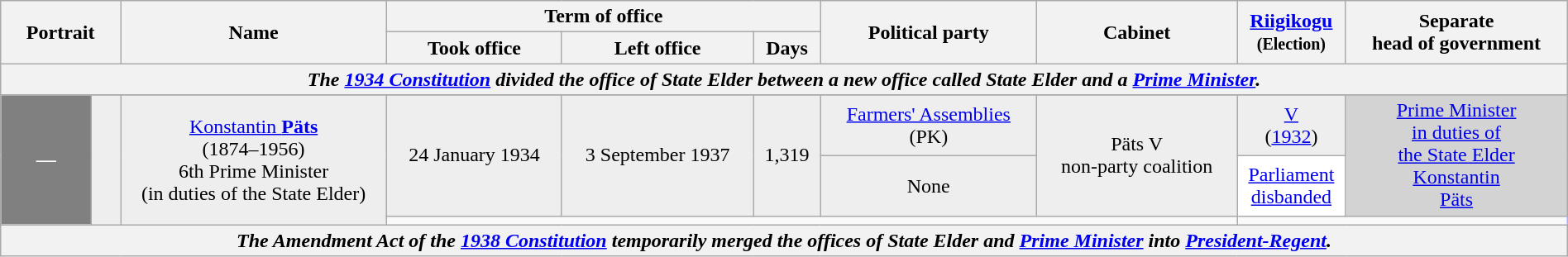<table class="wikitable" style="text-align:center; width:100%; border:1px #AAAAFF solid">
<tr>
<th width=70 colspan=2 rowspan=2>Portrait</th>
<th width=17% rowspan=2>Name</th>
<th width=200 colspan=3>Term of office</th>
<th rowspan=2>Political party</th>
<th rowspan=2>Cabinet</th>
<th width=80 rowspan=2><a href='#'>Riigikogu</a><br><small>(Election)</small></th>
<th rowspan=2>Separate<br>head of government</th>
</tr>
<tr>
<th>Took office</th>
<th>Left office</th>
<th>Days</th>
</tr>
<tr>
<th colspan=10><em>The <a href='#'>1934 Constitution</a> divided the office of State Elder between a new office called State Elder and a <a href='#'>Prime Minister</a>.</em></th>
</tr>
<tr>
</tr>
<tr bgcolor=#EEEEEE>
<th rowspan=3 style="background:gray; color:white">—</th>
<td rowspan=3></td>
<td rowspan=3><a href='#'>Konstantin <strong>Päts</strong></a><br>(1874–1956)<br>6th Prime Minister<br>(in duties of the State Elder)</td>
<td rowspan=2>24 January 1934</td>
<td rowspan=2>3 September 1937</td>
<td rowspan=2>1,319</td>
<td><a href='#'>Farmers' Assemblies</a><br>(PK)<br></td>
<td rowspan=2>Päts V<br>non-party coalition<br></td>
<td><a href='#'>V</a><br>(<a href='#'>1932</a>)</td>
<td rowspan=2 bgcolor=#D3D3D3><a href='#'>Prime Minister<br>in duties of<br>the State Elder</a><br><a href='#'>Konstantin<br>Päts</a></td>
</tr>
<tr bgcolor=#EEEEEE>
<td>None<br></td>
<td bgcolor=white><a href='#'>Parliament<br>disbanded</a><br></td>
</tr>
<tr>
<td colspan="5" style="text-align:left;"></td>
</tr>
<tr>
<th colspan=10><em>The Amendment Act of the <a href='#'>1938 Constitution</a> temporarily merged the offices of State Elder and <a href='#'>Prime Minister</a> into <a href='#'>President-Regent</a>.</em></th>
</tr>
</table>
